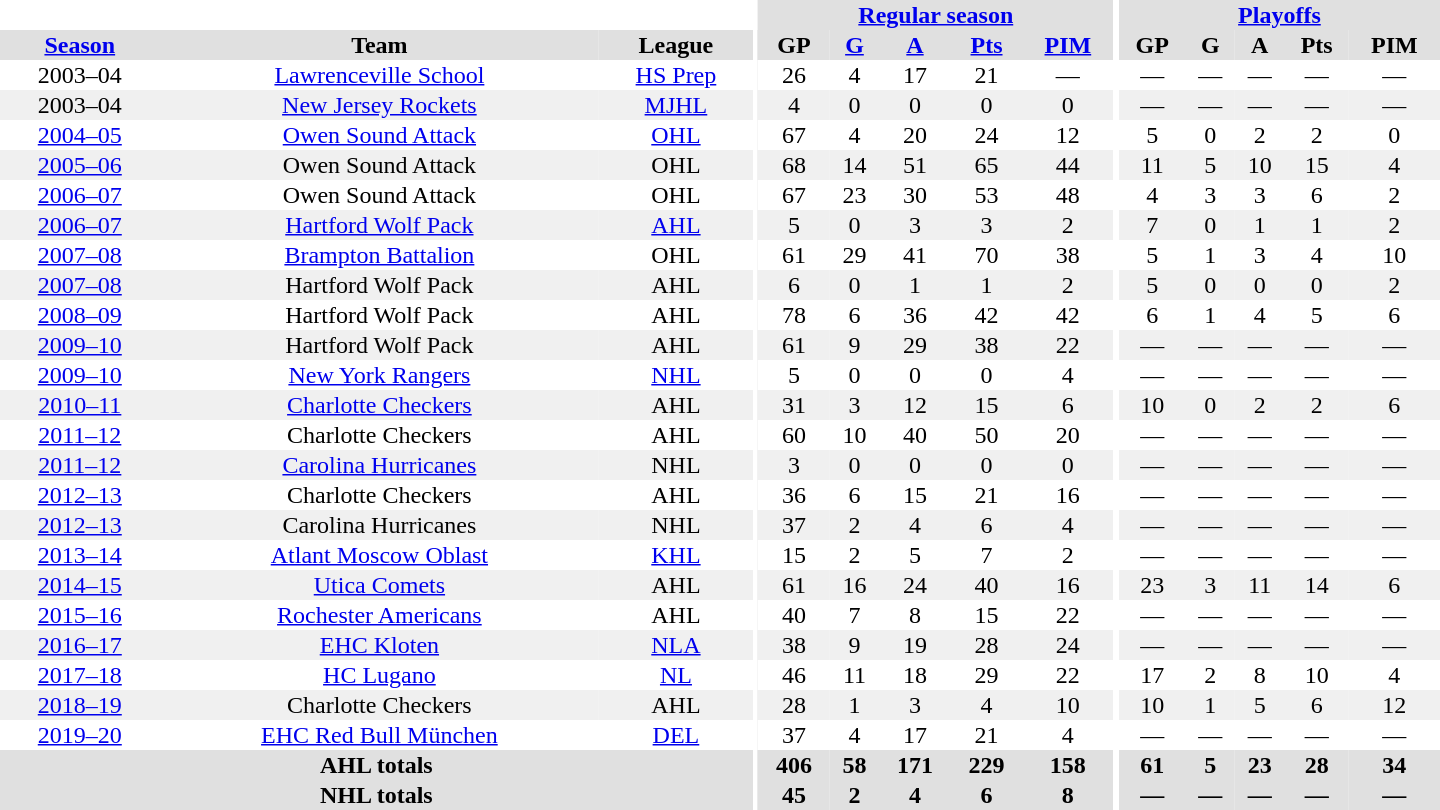<table border="0" cellpadding="1" cellspacing="0" style="text-align:center; width:60em">
<tr bgcolor="#e0e0e0">
<th colspan="3" bgcolor="#ffffff"></th>
<th rowspan="100" bgcolor="#ffffff"></th>
<th colspan="5"><a href='#'>Regular season</a></th>
<th rowspan="100" bgcolor="#ffffff"></th>
<th colspan="5"><a href='#'>Playoffs</a></th>
</tr>
<tr bgcolor="#e0e0e0">
<th><a href='#'>Season</a></th>
<th>Team</th>
<th>League</th>
<th>GP</th>
<th><a href='#'>G</a></th>
<th><a href='#'>A</a></th>
<th><a href='#'>Pts</a></th>
<th><a href='#'>PIM</a></th>
<th>GP</th>
<th>G</th>
<th>A</th>
<th>Pts</th>
<th>PIM</th>
</tr>
<tr>
<td>2003–04</td>
<td><a href='#'>Lawrenceville School</a></td>
<td><a href='#'>HS Prep</a></td>
<td>26</td>
<td>4</td>
<td>17</td>
<td>21</td>
<td>—</td>
<td>—</td>
<td>—</td>
<td>—</td>
<td>—</td>
<td>—</td>
</tr>
<tr bgcolor="#f0f0f0">
<td>2003–04</td>
<td><a href='#'>New Jersey Rockets</a></td>
<td><a href='#'>MJHL</a></td>
<td>4</td>
<td>0</td>
<td>0</td>
<td>0</td>
<td>0</td>
<td>—</td>
<td>—</td>
<td>—</td>
<td>—</td>
<td>—</td>
</tr>
<tr>
<td><a href='#'>2004–05</a></td>
<td><a href='#'>Owen Sound Attack</a></td>
<td><a href='#'>OHL</a></td>
<td>67</td>
<td>4</td>
<td>20</td>
<td>24</td>
<td>12</td>
<td>5</td>
<td>0</td>
<td>2</td>
<td>2</td>
<td>0</td>
</tr>
<tr bgcolor="#f0f0f0">
<td><a href='#'>2005–06</a></td>
<td>Owen Sound Attack</td>
<td>OHL</td>
<td>68</td>
<td>14</td>
<td>51</td>
<td>65</td>
<td>44</td>
<td>11</td>
<td>5</td>
<td>10</td>
<td>15</td>
<td>4</td>
</tr>
<tr>
<td><a href='#'>2006–07</a></td>
<td>Owen Sound Attack</td>
<td>OHL</td>
<td>67</td>
<td>23</td>
<td>30</td>
<td>53</td>
<td>48</td>
<td>4</td>
<td>3</td>
<td>3</td>
<td>6</td>
<td>2</td>
</tr>
<tr bgcolor="#f0f0f0">
<td><a href='#'>2006–07</a></td>
<td><a href='#'>Hartford Wolf Pack</a></td>
<td><a href='#'>AHL</a></td>
<td>5</td>
<td>0</td>
<td>3</td>
<td>3</td>
<td>2</td>
<td>7</td>
<td>0</td>
<td>1</td>
<td>1</td>
<td>2</td>
</tr>
<tr>
<td><a href='#'>2007–08</a></td>
<td><a href='#'>Brampton Battalion</a></td>
<td>OHL</td>
<td>61</td>
<td>29</td>
<td>41</td>
<td>70</td>
<td>38</td>
<td>5</td>
<td>1</td>
<td>3</td>
<td>4</td>
<td>10</td>
</tr>
<tr bgcolor="#f0f0f0">
<td><a href='#'>2007–08</a></td>
<td>Hartford Wolf Pack</td>
<td>AHL</td>
<td>6</td>
<td>0</td>
<td>1</td>
<td>1</td>
<td>2</td>
<td>5</td>
<td>0</td>
<td>0</td>
<td>0</td>
<td>2</td>
</tr>
<tr>
<td><a href='#'>2008–09</a></td>
<td>Hartford Wolf Pack</td>
<td>AHL</td>
<td>78</td>
<td>6</td>
<td>36</td>
<td>42</td>
<td>42</td>
<td>6</td>
<td>1</td>
<td>4</td>
<td>5</td>
<td>6</td>
</tr>
<tr bgcolor="#f0f0f0">
<td><a href='#'>2009–10</a></td>
<td>Hartford Wolf Pack</td>
<td>AHL</td>
<td>61</td>
<td>9</td>
<td>29</td>
<td>38</td>
<td>22</td>
<td>—</td>
<td>—</td>
<td>—</td>
<td>—</td>
<td>—</td>
</tr>
<tr>
<td><a href='#'>2009–10</a></td>
<td><a href='#'>New York Rangers</a></td>
<td><a href='#'>NHL</a></td>
<td>5</td>
<td>0</td>
<td>0</td>
<td>0</td>
<td>4</td>
<td>—</td>
<td>—</td>
<td>—</td>
<td>—</td>
<td>—</td>
</tr>
<tr bgcolor="#f0f0f0">
<td><a href='#'>2010–11</a></td>
<td><a href='#'>Charlotte Checkers</a></td>
<td>AHL</td>
<td>31</td>
<td>3</td>
<td>12</td>
<td>15</td>
<td>6</td>
<td>10</td>
<td>0</td>
<td>2</td>
<td>2</td>
<td>6</td>
</tr>
<tr>
<td><a href='#'>2011–12</a></td>
<td>Charlotte Checkers</td>
<td>AHL</td>
<td>60</td>
<td>10</td>
<td>40</td>
<td>50</td>
<td>20</td>
<td>—</td>
<td>—</td>
<td>—</td>
<td>—</td>
<td>—</td>
</tr>
<tr bgcolor="#f0f0f0">
<td><a href='#'>2011–12</a></td>
<td><a href='#'>Carolina Hurricanes</a></td>
<td>NHL</td>
<td>3</td>
<td>0</td>
<td>0</td>
<td>0</td>
<td>0</td>
<td>—</td>
<td>—</td>
<td>—</td>
<td>—</td>
<td>—</td>
</tr>
<tr>
<td><a href='#'>2012–13</a></td>
<td>Charlotte Checkers</td>
<td>AHL</td>
<td>36</td>
<td>6</td>
<td>15</td>
<td>21</td>
<td>16</td>
<td>—</td>
<td>—</td>
<td>—</td>
<td>—</td>
<td>—</td>
</tr>
<tr bgcolor="#f0f0f0">
<td><a href='#'>2012–13</a></td>
<td>Carolina Hurricanes</td>
<td>NHL</td>
<td>37</td>
<td>2</td>
<td>4</td>
<td>6</td>
<td>4</td>
<td>—</td>
<td>—</td>
<td>—</td>
<td>—</td>
<td>—</td>
</tr>
<tr>
<td><a href='#'>2013–14</a></td>
<td><a href='#'>Atlant Moscow Oblast</a></td>
<td><a href='#'>KHL</a></td>
<td>15</td>
<td>2</td>
<td>5</td>
<td>7</td>
<td>2</td>
<td>—</td>
<td>—</td>
<td>—</td>
<td>—</td>
<td>—</td>
</tr>
<tr bgcolor="#f0f0f0">
<td><a href='#'>2014–15</a></td>
<td><a href='#'>Utica Comets</a></td>
<td>AHL</td>
<td>61</td>
<td>16</td>
<td>24</td>
<td>40</td>
<td>16</td>
<td>23</td>
<td>3</td>
<td>11</td>
<td>14</td>
<td>6</td>
</tr>
<tr>
<td><a href='#'>2015–16</a></td>
<td><a href='#'>Rochester Americans</a></td>
<td>AHL</td>
<td>40</td>
<td>7</td>
<td>8</td>
<td>15</td>
<td>22</td>
<td>—</td>
<td>—</td>
<td>—</td>
<td>—</td>
<td>—</td>
</tr>
<tr bgcolor="#f0f0f0">
<td><a href='#'>2016–17</a></td>
<td><a href='#'>EHC Kloten</a></td>
<td><a href='#'>NLA</a></td>
<td>38</td>
<td>9</td>
<td>19</td>
<td>28</td>
<td>24</td>
<td>—</td>
<td>—</td>
<td>—</td>
<td>—</td>
<td>—</td>
</tr>
<tr>
<td><a href='#'>2017–18</a></td>
<td><a href='#'>HC Lugano</a></td>
<td><a href='#'>NL</a></td>
<td>46</td>
<td>11</td>
<td>18</td>
<td>29</td>
<td>22</td>
<td>17</td>
<td>2</td>
<td>8</td>
<td>10</td>
<td>4</td>
</tr>
<tr bgcolor="#f0f0f0">
<td><a href='#'>2018–19</a></td>
<td>Charlotte Checkers</td>
<td>AHL</td>
<td>28</td>
<td>1</td>
<td>3</td>
<td>4</td>
<td>10</td>
<td>10</td>
<td>1</td>
<td>5</td>
<td>6</td>
<td>12</td>
</tr>
<tr>
<td><a href='#'>2019–20</a></td>
<td><a href='#'>EHC Red Bull München</a></td>
<td><a href='#'>DEL</a></td>
<td>37</td>
<td>4</td>
<td>17</td>
<td>21</td>
<td>4</td>
<td>—</td>
<td>—</td>
<td>—</td>
<td>—</td>
<td>—</td>
</tr>
<tr bgcolor="#e0e0e0">
<th colspan="3">AHL totals</th>
<th>406</th>
<th>58</th>
<th>171</th>
<th>229</th>
<th>158</th>
<th>61</th>
<th>5</th>
<th>23</th>
<th>28</th>
<th>34</th>
</tr>
<tr bgcolor="#e0e0e0">
<th colspan="3">NHL totals</th>
<th>45</th>
<th>2</th>
<th>4</th>
<th>6</th>
<th>8</th>
<th>—</th>
<th>—</th>
<th>—</th>
<th>—</th>
<th>—</th>
</tr>
</table>
